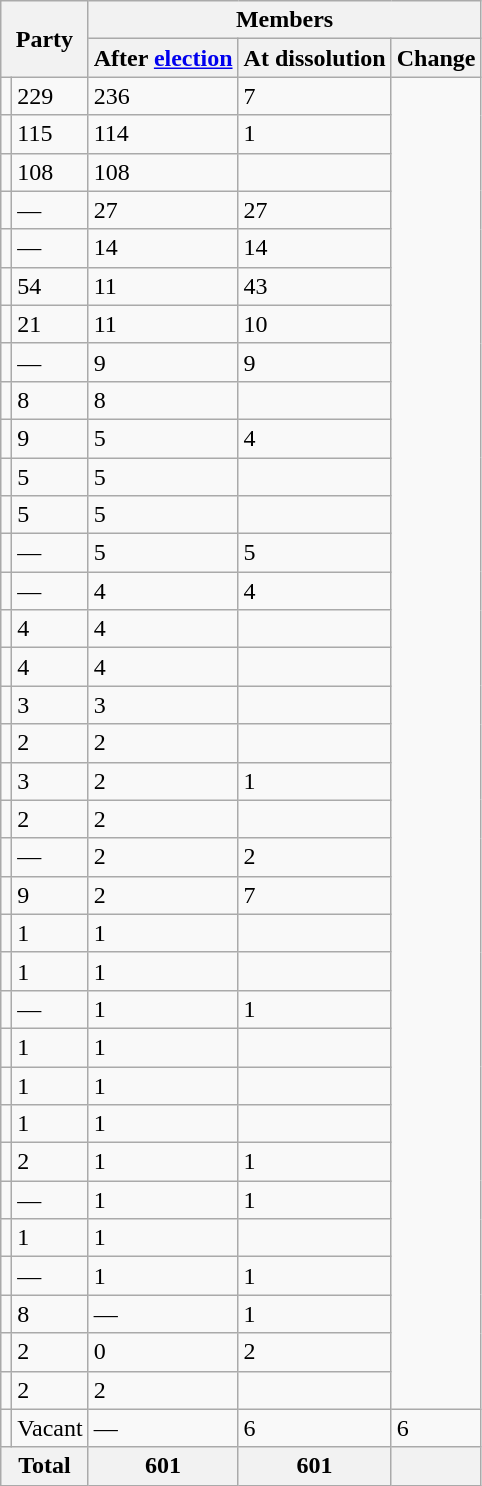<table class="wikitable">
<tr>
<th colspan="2" rowspan="2">Party</th>
<th colspan="3">Members</th>
</tr>
<tr>
<th>After <a href='#'>election</a></th>
<th>At dissolution</th>
<th>Change</th>
</tr>
<tr>
<td></td>
<td>229</td>
<td>236</td>
<td> 7</td>
</tr>
<tr>
<td></td>
<td>115</td>
<td>114</td>
<td> 1</td>
</tr>
<tr>
<td></td>
<td>108</td>
<td>108</td>
<td></td>
</tr>
<tr>
<td></td>
<td>—</td>
<td>27</td>
<td> 27</td>
</tr>
<tr>
<td></td>
<td>—</td>
<td>14</td>
<td> 14</td>
</tr>
<tr>
<td></td>
<td>54</td>
<td>11</td>
<td> 43</td>
</tr>
<tr>
<td></td>
<td>21</td>
<td>11</td>
<td> 10</td>
</tr>
<tr>
<td></td>
<td>—</td>
<td>9</td>
<td> 9</td>
</tr>
<tr>
<td></td>
<td>8</td>
<td>8</td>
<td></td>
</tr>
<tr>
<td></td>
<td>9</td>
<td>5</td>
<td> 4</td>
</tr>
<tr>
<td></td>
<td>5</td>
<td>5</td>
<td></td>
</tr>
<tr>
<td></td>
<td>5</td>
<td>5</td>
<td></td>
</tr>
<tr>
<td></td>
<td>—</td>
<td>5</td>
<td> 5</td>
</tr>
<tr>
<td></td>
<td>—</td>
<td>4</td>
<td> 4</td>
</tr>
<tr>
<td></td>
<td>4</td>
<td>4</td>
<td></td>
</tr>
<tr>
<td></td>
<td>4</td>
<td>4</td>
<td></td>
</tr>
<tr>
<td></td>
<td>3</td>
<td>3</td>
<td></td>
</tr>
<tr>
<td></td>
<td>2</td>
<td>2</td>
<td></td>
</tr>
<tr>
<td></td>
<td>3</td>
<td>2</td>
<td> 1</td>
</tr>
<tr>
<td></td>
<td>2</td>
<td>2</td>
<td></td>
</tr>
<tr>
<td></td>
<td>—</td>
<td>2</td>
<td> 2</td>
</tr>
<tr>
<td></td>
<td>9</td>
<td>2</td>
<td> 7</td>
</tr>
<tr>
<td></td>
<td>1</td>
<td>1</td>
<td></td>
</tr>
<tr>
<td></td>
<td>1</td>
<td>1</td>
<td></td>
</tr>
<tr>
<td></td>
<td>—</td>
<td>1</td>
<td> 1</td>
</tr>
<tr>
<td></td>
<td>1</td>
<td>1</td>
<td></td>
</tr>
<tr>
<td></td>
<td>1</td>
<td>1</td>
<td></td>
</tr>
<tr>
<td></td>
<td>1</td>
<td>1</td>
<td></td>
</tr>
<tr>
<td></td>
<td>2</td>
<td>1</td>
<td> 1</td>
</tr>
<tr>
<td></td>
<td>—</td>
<td>1</td>
<td> 1</td>
</tr>
<tr>
<td></td>
<td>1</td>
<td>1</td>
<td></td>
</tr>
<tr>
<td></td>
<td>—</td>
<td>1</td>
<td> 1</td>
</tr>
<tr>
<td></td>
<td>8</td>
<td>—</td>
<td> 1</td>
</tr>
<tr>
<td></td>
<td>2</td>
<td>0</td>
<td> 2</td>
</tr>
<tr>
<td></td>
<td>2</td>
<td>2</td>
<td></td>
</tr>
<tr>
<td></td>
<td>Vacant</td>
<td>—</td>
<td>6</td>
<td> 6</td>
</tr>
<tr>
<th colspan="2">Total</th>
<th>601</th>
<th>601</th>
<th></th>
</tr>
</table>
